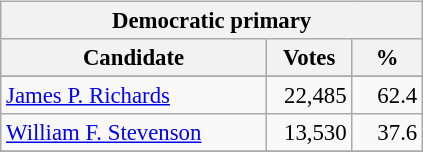<table class="wikitable" align="left" style="margin: 1em 1em 1em 0; font-size: 95%;">
<tr>
<th colspan="3">Democratic primary</th>
</tr>
<tr>
<th colspan="1" style="width: 170px">Candidate</th>
<th style="width: 50px">Votes</th>
<th style="width: 40px">%</th>
</tr>
<tr>
</tr>
<tr>
<td><a href='#'>James P. Richards</a></td>
<td align="right">22,485</td>
<td align="right">62.4</td>
</tr>
<tr>
<td><a href='#'>William F. Stevenson</a></td>
<td align="right">13,530</td>
<td align="right">37.6</td>
</tr>
<tr>
</tr>
</table>
